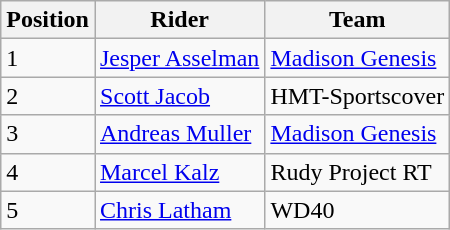<table class="wikitable">
<tr>
<th>Position</th>
<th>Rider</th>
<th>Team</th>
</tr>
<tr>
<td>1</td>
<td><a href='#'>Jesper Asselman </a></td>
<td><a href='#'>Madison Genesis</a></td>
</tr>
<tr>
<td>2</td>
<td><a href='#'>Scott Jacob</a></td>
<td>HMT-Sportscover</td>
</tr>
<tr>
<td>3</td>
<td><a href='#'>Andreas Muller</a></td>
<td><a href='#'>Madison Genesis</a></td>
</tr>
<tr>
<td>4</td>
<td><a href='#'>Marcel Kalz</a></td>
<td>Rudy Project RT</td>
</tr>
<tr>
<td>5</td>
<td><a href='#'>Chris Latham</a></td>
<td>WD40</td>
</tr>
</table>
